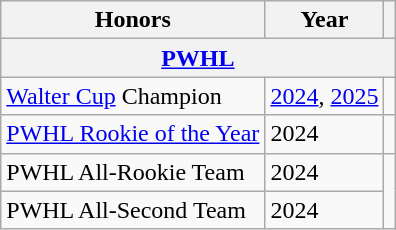<table class="wikitable">
<tr>
<th>Honors</th>
<th>Year</th>
<th></th>
</tr>
<tr>
<th colspan="3"><a href='#'>PWHL</a></th>
</tr>
<tr>
<td><a href='#'>Walter Cup</a> Champion</td>
<td><a href='#'>2024</a>, <a href='#'>2025</a></td>
<td></td>
</tr>
<tr>
<td><a href='#'>PWHL Rookie of the Year</a></td>
<td>2024</td>
<td></td>
</tr>
<tr>
<td>PWHL All-Rookie Team</td>
<td>2024</td>
<td rowspan="2"></td>
</tr>
<tr>
<td>PWHL All-Second Team</td>
<td>2024</td>
</tr>
</table>
